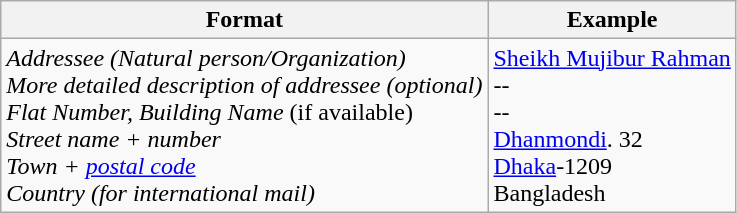<table class="wikitable">
<tr>
<th>Format</th>
<th>Example</th>
</tr>
<tr>
<td><em>Addressee (Natural person/Organization)</em> <br> <em>More detailed description of addressee (optional)</em> <br> <em>Flat Number, Building Name</em> (if available)<br><em>Street name + number</em> <br> <em>Town + <a href='#'>postal code</a></em> <br> <em>Country (for international mail)</em></td>
<td><a href='#'>Sheikh Mujibur Rahman</a> <br>-- <br>-- <br> <a href='#'>Dhanmondi</a>. 32 <br><a href='#'>Dhaka</a>-1209 <br>Bangladesh</td>
</tr>
</table>
